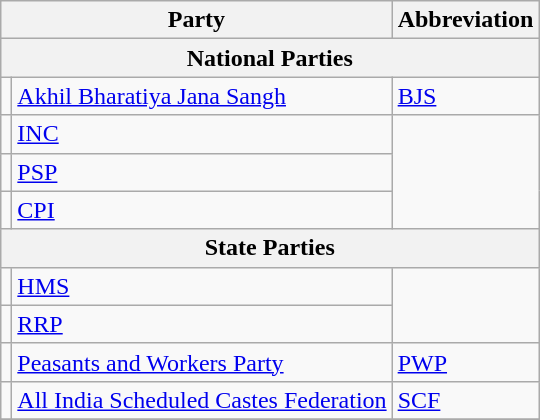<table class="wikitable">
<tr>
<th Colspan=2>Party</th>
<th>Abbreviation</th>
</tr>
<tr>
<th Colspan=4>National Parties</th>
</tr>
<tr>
<td></td>
<td><a href='#'>Akhil Bharatiya Jana Sangh</a></td>
<td><a href='#'>BJS</a></td>
</tr>
<tr>
<td></td>
<td><a href='#'>INC</a></td>
</tr>
<tr>
<td></td>
<td><a href='#'>PSP</a></td>
</tr>
<tr>
<td></td>
<td><a href='#'>CPI</a></td>
</tr>
<tr>
<th Colspan=4>State Parties</th>
</tr>
<tr>
<td></td>
<td><a href='#'>HMS</a></td>
</tr>
<tr>
<td></td>
<td><a href='#'>RRP</a></td>
</tr>
<tr>
<td></td>
<td><a href='#'>Peasants and Workers Party</a></td>
<td><a href='#'>PWP</a></td>
</tr>
<tr>
<td></td>
<td><a href='#'>All India Scheduled Castes Federation</a></td>
<td><a href='#'>SCF</a></td>
</tr>
<tr>
</tr>
</table>
